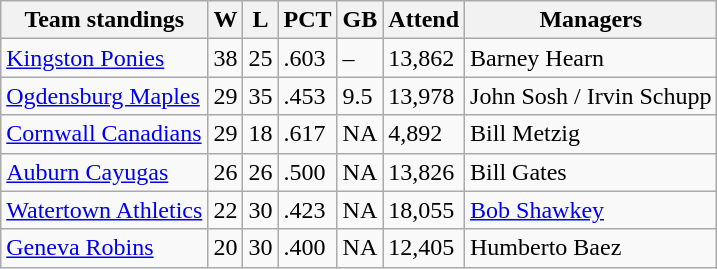<table class="wikitable">
<tr>
<th>Team standings</th>
<th>W</th>
<th>L</th>
<th>PCT</th>
<th>GB</th>
<th>Attend</th>
<th>Managers</th>
</tr>
<tr>
<td><a href='#'>Kingston Ponies</a></td>
<td>38</td>
<td>25</td>
<td>.603</td>
<td>–</td>
<td>13,862</td>
<td>Barney Hearn</td>
</tr>
<tr>
<td><a href='#'>Ogdensburg Maples</a></td>
<td>29</td>
<td>35</td>
<td>.453</td>
<td>9.5</td>
<td>13,978</td>
<td>John Sosh / Irvin Schupp</td>
</tr>
<tr>
<td><a href='#'>Cornwall Canadians</a></td>
<td>29</td>
<td>18</td>
<td>.617</td>
<td>NA</td>
<td>4,892</td>
<td>Bill Metzig</td>
</tr>
<tr>
<td><a href='#'>Auburn Cayugas</a></td>
<td>26</td>
<td>26</td>
<td>.500</td>
<td>NA</td>
<td>13,826</td>
<td>Bill Gates</td>
</tr>
<tr>
<td><a href='#'>Watertown Athletics</a></td>
<td>22</td>
<td>30</td>
<td>.423</td>
<td>NA</td>
<td>18,055</td>
<td><a href='#'>Bob Shawkey</a></td>
</tr>
<tr>
<td><a href='#'>Geneva Robins</a></td>
<td>20</td>
<td>30</td>
<td>.400</td>
<td>NA</td>
<td>12,405</td>
<td>Humberto Baez</td>
</tr>
</table>
